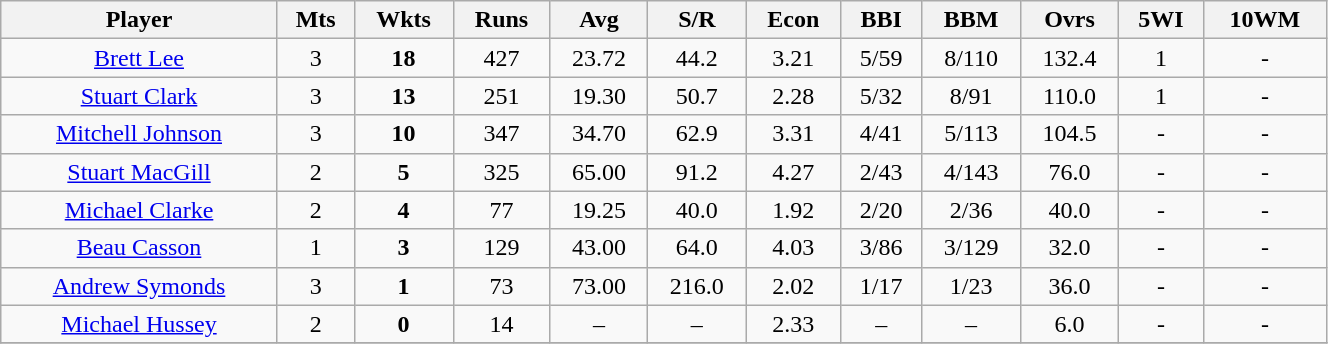<table class="wikitable" width=70%>
<tr>
<th>Player</th>
<th>Mts</th>
<th>Wkts</th>
<th>Runs</th>
<th>Avg</th>
<th>S/R</th>
<th>Econ</th>
<th>BBI</th>
<th>BBM</th>
<th>Ovrs</th>
<th>5WI</th>
<th>10WM</th>
</tr>
<tr align=center>
<td><a href='#'>Brett Lee</a></td>
<td>3</td>
<td><strong>18</strong></td>
<td>427</td>
<td>23.72</td>
<td>44.2</td>
<td>3.21</td>
<td>5/59</td>
<td>8/110</td>
<td>132.4</td>
<td>1</td>
<td>-</td>
</tr>
<tr align=center>
<td><a href='#'>Stuart Clark</a></td>
<td>3</td>
<td><strong>13</strong></td>
<td>251</td>
<td>19.30</td>
<td>50.7</td>
<td>2.28</td>
<td>5/32</td>
<td>8/91</td>
<td>110.0</td>
<td>1</td>
<td>-</td>
</tr>
<tr align=center>
<td><a href='#'>Mitchell Johnson</a></td>
<td>3</td>
<td><strong>10</strong></td>
<td>347</td>
<td>34.70</td>
<td>62.9</td>
<td>3.31</td>
<td>4/41</td>
<td>5/113</td>
<td>104.5</td>
<td>-</td>
<td>-</td>
</tr>
<tr align=center>
<td><a href='#'>Stuart MacGill</a></td>
<td>2</td>
<td><strong>5</strong></td>
<td>325</td>
<td>65.00</td>
<td>91.2</td>
<td>4.27</td>
<td>2/43</td>
<td>4/143</td>
<td>76.0</td>
<td>-</td>
<td>-</td>
</tr>
<tr align=center>
<td><a href='#'>Michael Clarke</a></td>
<td>2</td>
<td><strong>4</strong></td>
<td>77</td>
<td>19.25</td>
<td>40.0</td>
<td>1.92</td>
<td>2/20</td>
<td>2/36</td>
<td>40.0</td>
<td>-</td>
<td>-</td>
</tr>
<tr align=center>
<td><a href='#'>Beau Casson</a></td>
<td>1</td>
<td><strong>3</strong></td>
<td>129</td>
<td>43.00</td>
<td>64.0</td>
<td>4.03</td>
<td>3/86</td>
<td>3/129</td>
<td>32.0</td>
<td>-</td>
<td>-</td>
</tr>
<tr align=center>
<td><a href='#'>Andrew Symonds</a></td>
<td>3</td>
<td><strong>1</strong></td>
<td>73</td>
<td>73.00</td>
<td>216.0</td>
<td>2.02</td>
<td>1/17</td>
<td>1/23</td>
<td>36.0</td>
<td>-</td>
<td>-</td>
</tr>
<tr align=center>
<td><a href='#'>Michael Hussey</a></td>
<td>2</td>
<td><strong>0</strong></td>
<td>14</td>
<td>–</td>
<td>–</td>
<td>2.33</td>
<td>–</td>
<td>–</td>
<td>6.0</td>
<td>-</td>
<td>-</td>
</tr>
<tr align=center>
</tr>
</table>
